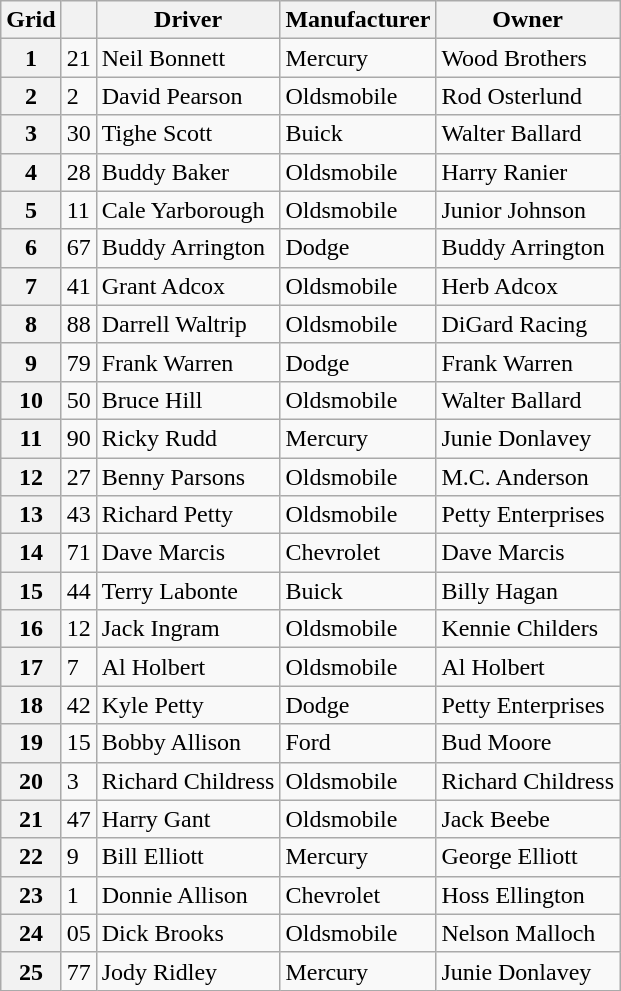<table class="wikitable">
<tr>
<th>Grid</th>
<th></th>
<th>Driver</th>
<th>Manufacturer</th>
<th>Owner</th>
</tr>
<tr>
<th>1</th>
<td>21</td>
<td>Neil Bonnett</td>
<td>Mercury</td>
<td>Wood Brothers</td>
</tr>
<tr>
<th>2</th>
<td>2</td>
<td>David Pearson</td>
<td>Oldsmobile</td>
<td>Rod Osterlund</td>
</tr>
<tr>
<th>3</th>
<td>30</td>
<td>Tighe Scott</td>
<td>Buick</td>
<td>Walter Ballard</td>
</tr>
<tr>
<th>4</th>
<td>28</td>
<td>Buddy Baker</td>
<td>Oldsmobile</td>
<td>Harry Ranier</td>
</tr>
<tr>
<th>5</th>
<td>11</td>
<td>Cale Yarborough</td>
<td>Oldsmobile</td>
<td>Junior Johnson</td>
</tr>
<tr>
<th>6</th>
<td>67</td>
<td>Buddy Arrington</td>
<td>Dodge</td>
<td>Buddy Arrington</td>
</tr>
<tr>
<th>7</th>
<td>41</td>
<td>Grant Adcox</td>
<td>Oldsmobile</td>
<td>Herb Adcox</td>
</tr>
<tr>
<th>8</th>
<td>88</td>
<td>Darrell Waltrip</td>
<td>Oldsmobile</td>
<td>DiGard Racing</td>
</tr>
<tr>
<th>9</th>
<td>79</td>
<td>Frank Warren</td>
<td>Dodge</td>
<td>Frank Warren</td>
</tr>
<tr>
<th>10</th>
<td>50</td>
<td>Bruce Hill</td>
<td>Oldsmobile</td>
<td>Walter Ballard</td>
</tr>
<tr>
<th>11</th>
<td>90</td>
<td>Ricky Rudd</td>
<td>Mercury</td>
<td>Junie Donlavey</td>
</tr>
<tr>
<th>12</th>
<td>27</td>
<td>Benny Parsons</td>
<td>Oldsmobile</td>
<td>M.C. Anderson</td>
</tr>
<tr>
<th>13</th>
<td>43</td>
<td>Richard Petty</td>
<td>Oldsmobile</td>
<td>Petty Enterprises</td>
</tr>
<tr>
<th>14</th>
<td>71</td>
<td>Dave Marcis</td>
<td>Chevrolet</td>
<td>Dave Marcis</td>
</tr>
<tr>
<th>15</th>
<td>44</td>
<td>Terry Labonte</td>
<td>Buick</td>
<td>Billy Hagan</td>
</tr>
<tr>
<th>16</th>
<td>12</td>
<td>Jack Ingram</td>
<td>Oldsmobile</td>
<td>Kennie Childers</td>
</tr>
<tr>
<th>17</th>
<td>7</td>
<td>Al Holbert</td>
<td>Oldsmobile</td>
<td>Al Holbert</td>
</tr>
<tr>
<th>18</th>
<td>42</td>
<td>Kyle Petty</td>
<td>Dodge</td>
<td>Petty Enterprises</td>
</tr>
<tr>
<th>19</th>
<td>15</td>
<td>Bobby Allison</td>
<td>Ford</td>
<td>Bud Moore</td>
</tr>
<tr>
<th>20</th>
<td>3</td>
<td>Richard Childress</td>
<td>Oldsmobile</td>
<td>Richard Childress</td>
</tr>
<tr>
<th>21</th>
<td>47</td>
<td>Harry Gant</td>
<td>Oldsmobile</td>
<td>Jack Beebe</td>
</tr>
<tr>
<th>22</th>
<td>9</td>
<td>Bill Elliott</td>
<td>Mercury</td>
<td>George Elliott</td>
</tr>
<tr>
<th>23</th>
<td>1</td>
<td>Donnie Allison</td>
<td>Chevrolet</td>
<td>Hoss Ellington</td>
</tr>
<tr>
<th>24</th>
<td>05</td>
<td>Dick Brooks</td>
<td>Oldsmobile</td>
<td>Nelson Malloch</td>
</tr>
<tr>
<th>25</th>
<td>77</td>
<td>Jody Ridley</td>
<td>Mercury</td>
<td>Junie Donlavey</td>
</tr>
</table>
